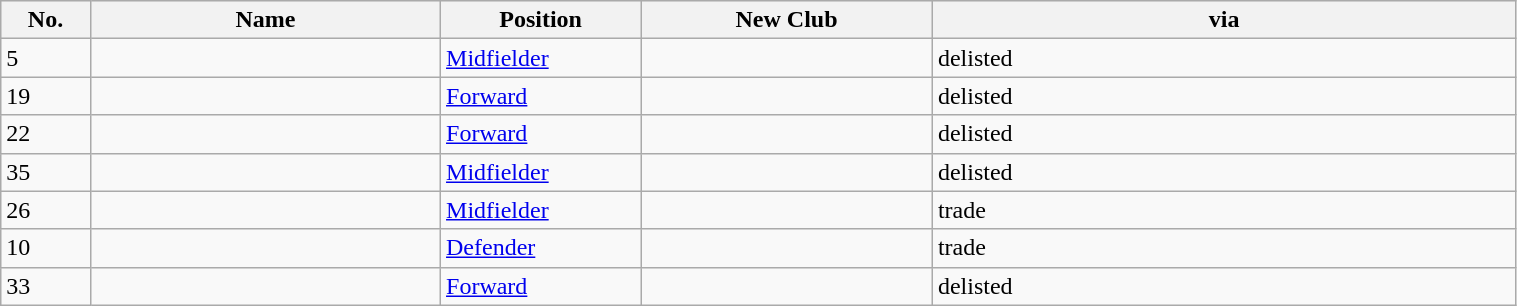<table class="wikitable sortable" style="width:80%;">
<tr style="background:#efefef;">
<th width=1%>No.</th>
<th width=6%>Name</th>
<th width=2%>Position</th>
<th width=5%>New Club</th>
<th width=10%>via</th>
</tr>
<tr>
<td align=left>5</td>
<td></td>
<td><a href='#'>Midfielder</a></td>
<td></td>
<td>delisted</td>
</tr>
<tr>
<td align=left>19</td>
<td></td>
<td><a href='#'>Forward</a></td>
<td></td>
<td>delisted</td>
</tr>
<tr>
<td align=left>22</td>
<td></td>
<td><a href='#'>Forward</a></td>
<td></td>
<td>delisted</td>
</tr>
<tr>
<td align=left>35</td>
<td></td>
<td><a href='#'>Midfielder</a></td>
<td></td>
<td>delisted</td>
</tr>
<tr>
<td align=left>26</td>
<td></td>
<td><a href='#'>Midfielder</a></td>
<td></td>
<td>trade</td>
</tr>
<tr>
<td align=left>10</td>
<td></td>
<td><a href='#'>Defender</a></td>
<td></td>
<td>trade</td>
</tr>
<tr>
<td align=left>33</td>
<td></td>
<td><a href='#'>Forward</a></td>
<td></td>
<td>delisted</td>
</tr>
</table>
